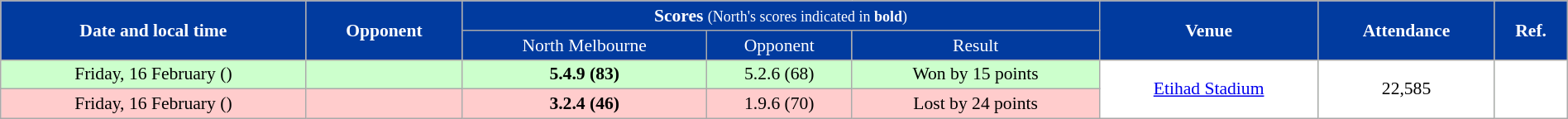<table class="wikitable" style="font-size:90%; text-align:center; width: 100%; margin-left: auto; margin-right: auto;">
<tr>
<td style="background:#013B9F; color:white" rowspan=2><strong>Date and local time</strong></td>
<td style="background:#013B9F; color:white" rowspan=2><strong>Opponent</strong></td>
<td style="background:#013B9F; color:white" colspan=3><strong>Scores</strong> <small>(North's scores indicated in <strong>bold</strong>)</small></td>
<td style="background:#013B9F; color:white" rowspan=2><strong>Venue</strong></td>
<td style="background:#013B9F; color:white" rowspan=2><strong>Attendance</strong></td>
<td style="background:#013B9F; color:white" rowspan=2><strong>Ref.</strong></td>
</tr>
<tr>
<td style="background:#013B9F; color:white">North Melbourne</td>
<td style="background:#013B9F; color:white">Opponent</td>
<td style="background:#013B9F; color:white">Result</td>
</tr>
<tr style="background:#cfc">
<td>Friday, 16 February ()</td>
<td></td>
<td><strong>5.4.9 (83)</strong></td>
<td>5.2.6 (68)</td>
<td>Won by 15 points</td>
<td style="background:#fff" rowspan=2><a href='#'>Etihad Stadium</a></td>
<td style="background:#fff" rowspan=2>22,585</td>
<td style="background:#fff" rowspan=2></td>
</tr>
<tr style="background:#fcc">
<td>Friday, 16 February ()</td>
<td></td>
<td><strong>3.2.4 (46)</strong></td>
<td>1.9.6 (70)</td>
<td>Lost by 24 points</td>
</tr>
</table>
